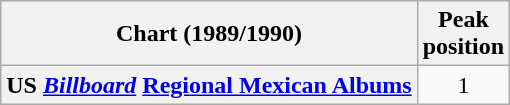<table class="wikitable sortable plainrowheaders">
<tr>
<th>Chart (1989/1990)</th>
<th>Peak<br>position</th>
</tr>
<tr>
<th scope=row>US <a href='#'><em>Billboard</em></a> <a href='#'>Regional Mexican Albums</a></th>
<td style="text-align:center;">1</td>
</tr>
</table>
